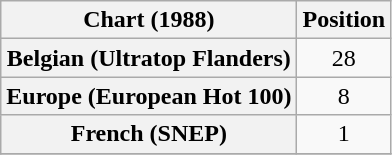<table class="wikitable sortable plainrowheaders">
<tr>
<th>Chart (1988)</th>
<th>Position</th>
</tr>
<tr>
<th scope="row">Belgian (Ultratop Flanders)</th>
<td align="center">28</td>
</tr>
<tr>
<th scope="row">Europe (European Hot 100)</th>
<td align="center">8</td>
</tr>
<tr>
<th scope="row">French (SNEP)</th>
<td align="center">1</td>
</tr>
<tr>
</tr>
</table>
